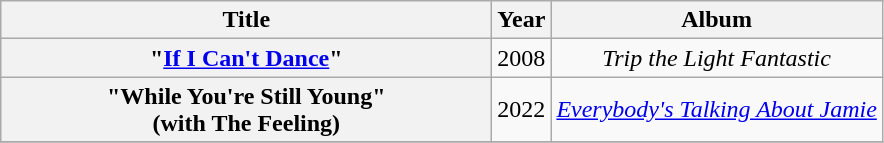<table class="wikitable plainrowheaders" style="text-align:center;">
<tr>
<th scope="col" style="width:20em;">Title</th>
<th scope="col">Year</th>
<th scope="col">Album</th>
</tr>
<tr>
<th scope="row">"<a href='#'>If I Can't Dance</a>"</th>
<td>2008</td>
<td><em>Trip the Light Fantastic</em></td>
</tr>
<tr>
<th scope="row">"While You're Still Young"<br><span>(with The Feeling)</span></th>
<td>2022</td>
<td><em><a href='#'>Everybody's Talking About Jamie</a></em></td>
</tr>
<tr>
</tr>
</table>
